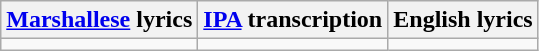<table class="wikitable">
<tr>
<th><a href='#'>Marshallese</a> lyrics</th>
<th><a href='#'>IPA</a> transcription</th>
<th>English lyrics</th>
</tr>
<tr style="vertical-align:top; white-space:nowrap;">
<td></td>
<td></td>
<td></td>
</tr>
</table>
